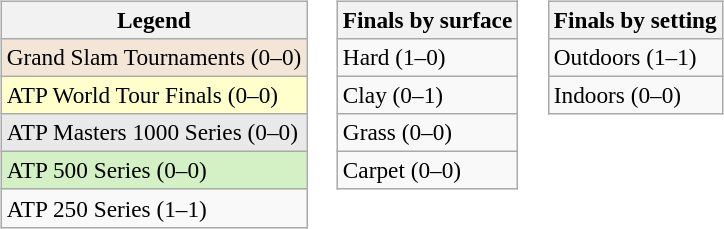<table>
<tr valign=top>
<td><br><table class=wikitable style=font-size:97%>
<tr>
<th>Legend</th>
</tr>
<tr style="background:#f3e6d7;">
<td>Grand Slam Tournaments (0–0)</td>
</tr>
<tr style="background:#ffc;">
<td>ATP World Tour Finals (0–0)</td>
</tr>
<tr style="background:#e9e9e9;">
<td>ATP Masters 1000 Series (0–0)</td>
</tr>
<tr style="background:#d4f1c5;">
<td>ATP 500 Series (0–0)</td>
</tr>
<tr>
<td>ATP 250 Series (1–1)</td>
</tr>
</table>
</td>
<td><br><table class=wikitable style=font-size:97%>
<tr>
<th>Finals by surface</th>
</tr>
<tr>
<td>Hard (1–0)</td>
</tr>
<tr>
<td>Clay (0–1)</td>
</tr>
<tr>
<td>Grass (0–0)</td>
</tr>
<tr>
<td>Carpet (0–0)</td>
</tr>
</table>
</td>
<td><br><table class=wikitable style=font-size:97%>
<tr>
<th>Finals by setting</th>
</tr>
<tr>
<td>Outdoors (1–1)</td>
</tr>
<tr>
<td>Indoors (0–0)</td>
</tr>
</table>
</td>
</tr>
</table>
